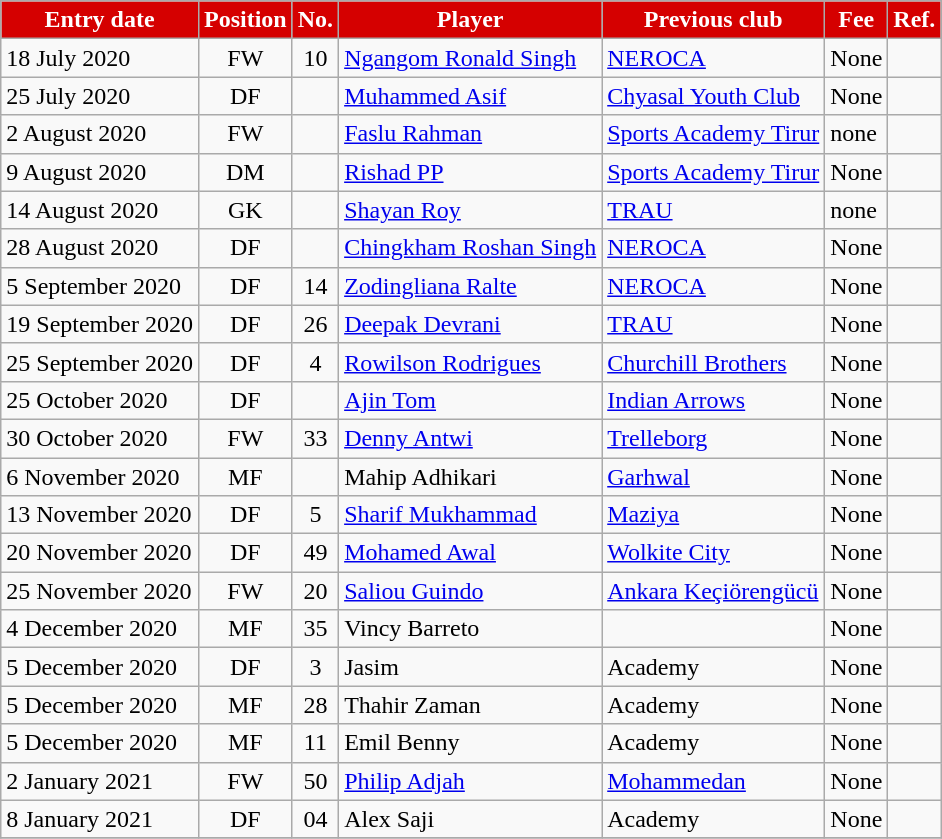<table class="wikitable sortable">
<tr>
<th style="background:#d50000; color:white;"><strong>Entry date</strong></th>
<th style="background:#d50000; color:white;"><strong>Position</strong></th>
<th style="background:#d50000; color:white;"><strong>No.</strong></th>
<th style="background:#d50000; color:white;"><strong>Player</strong></th>
<th style="background:#d50000; color:white;"><strong>Previous club</strong></th>
<th style="background:#d50000; color:white;"><strong>Fee</strong></th>
<th style="background:#d50000; color:white;"><strong>Ref.</strong></th>
</tr>
<tr>
<td>18 July 2020</td>
<td style="text-align:center;">FW</td>
<td style="text-align:center;">10</td>
<td style="text-align:left;"><a href='#'>Ngangom Ronald Singh</a></td>
<td style="text-align:left;"> <a href='#'>NEROCA</a></td>
<td>None</td>
<td></td>
</tr>
<tr>
<td>25 July 2020</td>
<td style="text-align:center;">DF</td>
<td style="text-align:center;"></td>
<td style="text-align:left;"><a href='#'>Muhammed Asif</a></td>
<td style="text-align:left;">  <a href='#'>Chyasal Youth Club</a></td>
<td>None</td>
<td></td>
</tr>
<tr>
<td>2 August 2020</td>
<td style="text-align:center;">FW</td>
<td style="text-align:center;"></td>
<td style="text-align:left;"><a href='#'>Faslu Rahman</a></td>
<td style="text-align:left;"> <a href='#'>Sports Academy Tirur</a></td>
<td>none</td>
<td></td>
</tr>
<tr>
<td>9 August 2020</td>
<td style="text-align:center;">DM</td>
<td style="text-align:center;"></td>
<td style="text-align:left;"><a href='#'>Rishad PP</a></td>
<td style="text-align:left;"> <a href='#'>Sports Academy Tirur</a></td>
<td>None</td>
<td></td>
</tr>
<tr>
<td>14 August 2020</td>
<td style="text-align:center;">GK</td>
<td style="text-align:center;"></td>
<td style="text-align:left;"><a href='#'>Shayan Roy</a></td>
<td style="text-align:left;"> <a href='#'>TRAU</a></td>
<td>none</td>
<td></td>
</tr>
<tr>
<td>28 August 2020</td>
<td style="text-align:center;">DF</td>
<td style="text-align:center;"></td>
<td style="text-align:left;"><a href='#'>Chingkham Roshan Singh</a></td>
<td style="text-align:left;"> <a href='#'>NEROCA</a></td>
<td>None</td>
<td></td>
</tr>
<tr>
<td>5 September 2020</td>
<td style="text-align:center;">DF</td>
<td style="text-align:center;">14</td>
<td style="text-align:left;"><a href='#'>Zodingliana Ralte</a></td>
<td style="text-align:left;"> <a href='#'>NEROCA</a></td>
<td>None</td>
<td></td>
</tr>
<tr>
<td>19 September 2020</td>
<td style="text-align:center;">DF</td>
<td style="text-align:center;">26</td>
<td style="text-align:left;"><a href='#'>Deepak Devrani</a></td>
<td style="text-align:left;"> <a href='#'>TRAU</a></td>
<td>None</td>
<td></td>
</tr>
<tr>
<td>25 September 2020</td>
<td style="text-align:center;">DF</td>
<td style="text-align:center;">4</td>
<td style="text-align:left;"><a href='#'>Rowilson Rodrigues</a></td>
<td style="text-align:left;"> <a href='#'>Churchill Brothers</a></td>
<td>None</td>
<td></td>
</tr>
<tr>
<td>25 October 2020</td>
<td style="text-align:center;">DF</td>
<td style="text-align:center;"></td>
<td style="text-align:left;"> <a href='#'>Ajin Tom</a></td>
<td style="text-align:left;"> <a href='#'>Indian Arrows</a></td>
<td>None</td>
<td></td>
</tr>
<tr>
<td>30 October 2020</td>
<td style="text-align:center;">FW</td>
<td style="text-align:center;">33</td>
<td style="text-align:left;"><a href='#'>Denny Antwi</a></td>
<td style="text-align:left;"><a href='#'>Trelleborg</a></td>
<td>None</td>
<td></td>
</tr>
<tr>
<td>6 November 2020</td>
<td style="text-align:center;">MF</td>
<td style="text-align:center;"></td>
<td style="text-align:left;"> Mahip Adhikari</td>
<td style="text-align:left;"><a href='#'>Garhwal</a></td>
<td>None</td>
<td></td>
</tr>
<tr>
<td>13 November 2020</td>
<td style="text-align:center;">DF</td>
<td style="text-align:center;">5</td>
<td style="text-align:left;"> <a href='#'>Sharif Mukhammad</a></td>
<td style="text-align:left;"> <a href='#'>Maziya</a></td>
<td>None</td>
<td></td>
</tr>
<tr>
<td>20 November 2020</td>
<td style="text-align:center;">DF</td>
<td style="text-align:center;">49</td>
<td style="text-align:left;"> <a href='#'>Mohamed Awal</a></td>
<td style="text-align:left;"> <a href='#'>Wolkite City</a></td>
<td>None</td>
<td></td>
</tr>
<tr>
<td>25 November 2020</td>
<td style="text-align:center;">FW</td>
<td style="text-align:center;">20</td>
<td style="text-align:left;"> <a href='#'>Saliou Guindo</a></td>
<td style="text-align:left;"> <a href='#'>Ankara Keçiörengücü</a></td>
<td>None</td>
<td></td>
</tr>
<tr>
<td>4 December 2020</td>
<td style="text-align:center;">MF</td>
<td style="text-align:center;">35</td>
<td style="text-align:left;"> Vincy Barreto</td>
<td style="text-align:left;"></td>
<td>None</td>
<td></td>
</tr>
<tr>
<td>5 December 2020</td>
<td style="text-align:center;">DF</td>
<td style="text-align:center;">3</td>
<td style="text-align:left;"> Jasim</td>
<td style="text-align:left;">Academy</td>
<td>None</td>
<td></td>
</tr>
<tr>
<td>5 December 2020</td>
<td style="text-align:center;">MF</td>
<td style="text-align:center;">28</td>
<td style="text-align:left;"> Thahir Zaman</td>
<td style="text-align:left;">Academy</td>
<td>None</td>
<td></td>
</tr>
<tr>
<td>5 December 2020</td>
<td style="text-align:center;">MF</td>
<td style="text-align:center;">11</td>
<td style="text-align:left;"> Emil Benny</td>
<td style="text-align:left;">Academy</td>
<td>None</td>
<td></td>
</tr>
<tr>
<td>2 January 2021</td>
<td style="text-align:center;">FW</td>
<td style="text-align:center;">50</td>
<td style="text-align:left;"> <a href='#'>Philip Adjah</a></td>
<td style="text-align:left;"> <a href='#'>Mohammedan</a></td>
<td>None</td>
<td></td>
</tr>
<tr>
<td>8 January 2021</td>
<td style="text-align:center;">DF</td>
<td style="text-align:center;">04</td>
<td style="text-align:left;"> Alex Saji</td>
<td style="text-align:left;">Academy</td>
<td>None</td>
<td></td>
</tr>
<tr>
</tr>
</table>
